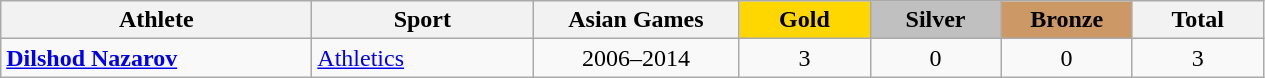<table class="wikitable">
<tr>
<th width=200>Athlete</th>
<th width=140>Sport</th>
<th width=130>Asian Games</th>
<th style="background:gold; width:5.0em; font-weight:bold;">Gold</th>
<th style="background:silver; width:5.0em; font-weight:bold;">Silver</th>
<th style="background:#cc9966; width:5.0em; font-weight:bold;">Bronze</th>
<th style="width:5.0em;">Total</th>
</tr>
<tr>
<td><strong><a href='#'>Dilshod Nazarov</a></strong></td>
<td><a href='#'>Athletics</a></td>
<td align="center">2006–2014</td>
<td align="center">3</td>
<td align="center">0</td>
<td align="center">0</td>
<td align="center">3</td>
</tr>
</table>
